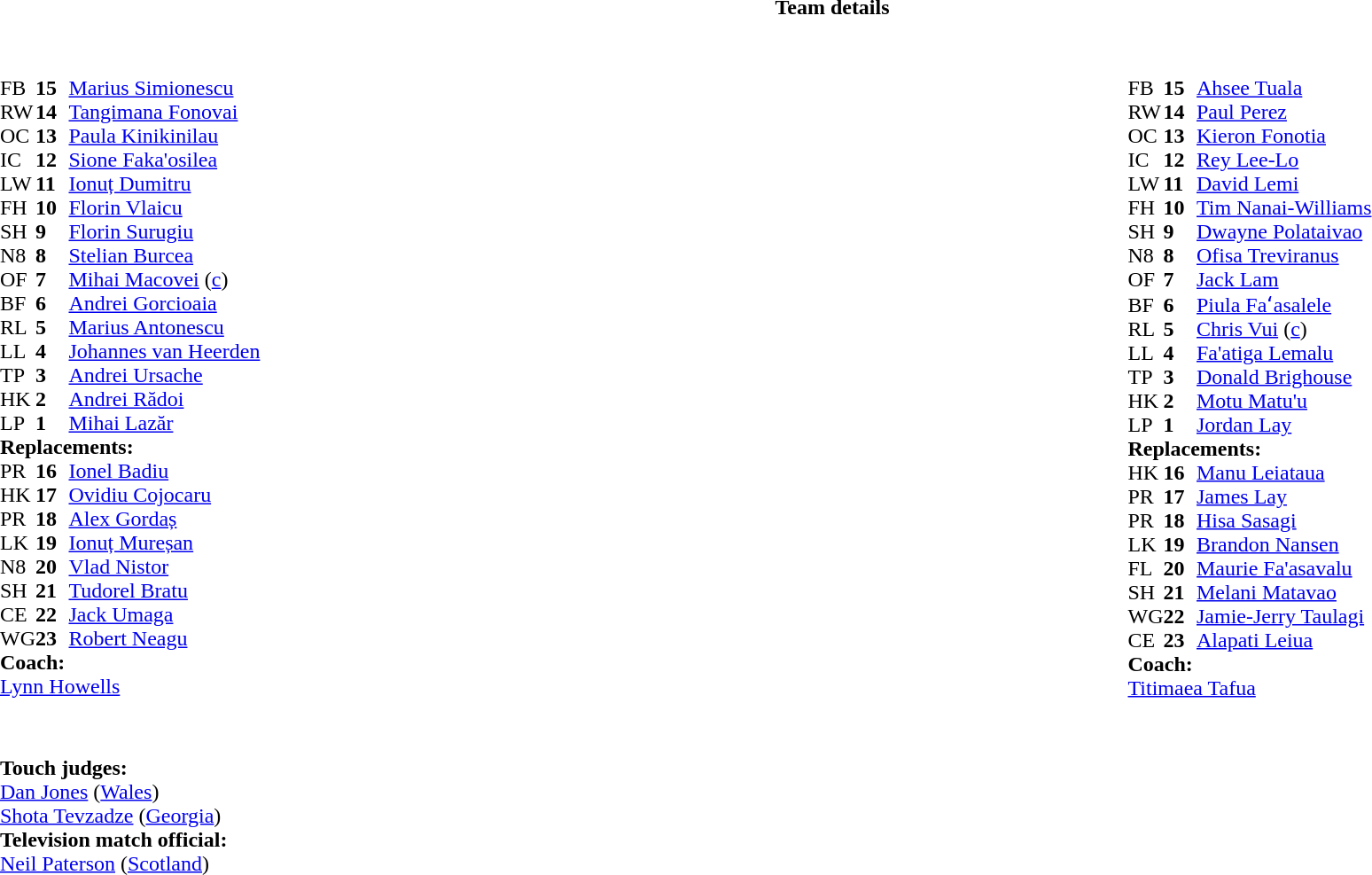<table border="0" style="width:100%" class="collapsible collapsed">
<tr>
<th>Team details</th>
</tr>
<tr>
<td><br><table style="width:100%">
<tr>
<td style="vertical-align:top;width:50%"><br><table style="font-size:100%" cellspacing="0" cellpadding="0">
<tr>
<th width="25"></th>
<th width="25"></th>
</tr>
<tr>
<td>FB</td>
<td><strong>15</strong></td>
<td><a href='#'>Marius Simionescu</a></td>
</tr>
<tr>
<td>RW</td>
<td><strong>14</strong></td>
<td><a href='#'>Tangimana Fonovai</a></td>
</tr>
<tr>
<td>OC</td>
<td><strong>13</strong></td>
<td><a href='#'>Paula Kinikinilau</a></td>
</tr>
<tr>
<td>IC</td>
<td><strong>12</strong></td>
<td><a href='#'>Sione Faka'osilea</a></td>
</tr>
<tr>
<td>LW</td>
<td><strong>11</strong></td>
<td><a href='#'>Ionuț Dumitru</a></td>
</tr>
<tr>
<td>FH</td>
<td><strong>10</strong></td>
<td><a href='#'>Florin Vlaicu</a></td>
</tr>
<tr>
<td>SH</td>
<td><strong>9</strong></td>
<td><a href='#'>Florin Surugiu</a></td>
</tr>
<tr>
<td>N8</td>
<td><strong>8</strong></td>
<td><a href='#'>Stelian Burcea</a></td>
<td></td>
<td></td>
</tr>
<tr>
<td>OF</td>
<td><strong>7</strong></td>
<td><a href='#'>Mihai Macovei</a> (<a href='#'>c</a>)</td>
</tr>
<tr>
<td>BF</td>
<td><strong>6</strong></td>
<td><a href='#'>Andrei Gorcioaia</a></td>
</tr>
<tr>
<td>RL</td>
<td><strong>5</strong></td>
<td><a href='#'>Marius Antonescu</a></td>
</tr>
<tr>
<td>LL</td>
<td><strong>4</strong></td>
<td><a href='#'>Johannes van Heerden</a></td>
<td></td>
<td></td>
</tr>
<tr>
<td>TP</td>
<td><strong>3</strong></td>
<td><a href='#'>Andrei Ursache</a></td>
</tr>
<tr>
<td>HK</td>
<td><strong>2</strong></td>
<td><a href='#'>Andrei Rădoi</a></td>
<td></td>
<td></td>
</tr>
<tr>
<td>LP</td>
<td><strong>1</strong></td>
<td><a href='#'>Mihai Lazăr</a></td>
<td></td>
<td></td>
</tr>
<tr>
<td colspan=3><strong>Replacements:</strong></td>
</tr>
<tr>
<td>PR</td>
<td><strong>16</strong></td>
<td><a href='#'>Ionel Badiu</a></td>
<td></td>
<td></td>
</tr>
<tr>
<td>HK</td>
<td><strong>17</strong></td>
<td><a href='#'>Ovidiu Cojocaru</a></td>
<td></td>
<td></td>
</tr>
<tr>
<td>PR</td>
<td><strong>18</strong></td>
<td><a href='#'>Alex Gordaș</a></td>
</tr>
<tr>
<td>LK</td>
<td><strong>19</strong></td>
<td><a href='#'>Ionuț Mureșan</a></td>
<td></td>
<td></td>
</tr>
<tr>
<td>N8</td>
<td><strong>20</strong></td>
<td><a href='#'>Vlad Nistor</a></td>
<td></td>
<td></td>
</tr>
<tr>
<td>SH</td>
<td><strong>21</strong></td>
<td><a href='#'>Tudorel Bratu</a></td>
</tr>
<tr>
<td>CE</td>
<td><strong>22</strong></td>
<td><a href='#'>Jack Umaga</a></td>
</tr>
<tr>
<td>WG</td>
<td><strong>23</strong></td>
<td><a href='#'>Robert Neagu</a></td>
</tr>
<tr>
<td colspan=3><strong>Coach:</strong></td>
</tr>
<tr>
<td colspan="4"> <a href='#'>Lynn Howells</a></td>
</tr>
</table>
</td>
<td style="vertical-align:top;width:50%"><br><table cellspacing="0" cellpadding="0" style="font-size:100%;margin:auto">
<tr>
<th width="25"></th>
<th width="25"></th>
</tr>
<tr>
<td>FB</td>
<td><strong>15</strong></td>
<td><a href='#'>Ahsee Tuala</a></td>
</tr>
<tr>
<td>RW</td>
<td><strong>14</strong></td>
<td><a href='#'>Paul Perez</a></td>
</tr>
<tr>
<td>OC</td>
<td><strong>13</strong></td>
<td><a href='#'>Kieron Fonotia</a></td>
</tr>
<tr>
<td>IC</td>
<td><strong>12</strong></td>
<td><a href='#'>Rey Lee-Lo</a></td>
<td></td>
<td></td>
</tr>
<tr>
<td>LW</td>
<td><strong>11</strong></td>
<td><a href='#'>David Lemi</a></td>
</tr>
<tr>
<td>FH</td>
<td><strong>10</strong></td>
<td><a href='#'>Tim Nanai-Williams</a></td>
</tr>
<tr>
<td>SH</td>
<td><strong>9</strong></td>
<td><a href='#'>Dwayne Polataivao</a></td>
<td></td>
<td></td>
</tr>
<tr>
<td>N8</td>
<td><strong>8</strong></td>
<td><a href='#'>Ofisa Treviranus</a></td>
<td></td>
<td></td>
</tr>
<tr>
<td>OF</td>
<td><strong>7</strong></td>
<td><a href='#'>Jack Lam</a></td>
</tr>
<tr>
<td>BF</td>
<td><strong>6</strong></td>
<td><a href='#'>Piula Faʻasalele</a></td>
</tr>
<tr>
<td>RL</td>
<td><strong>5</strong></td>
<td><a href='#'>Chris Vui</a> (<a href='#'>c</a>)</td>
<td></td>
</tr>
<tr>
<td>LL</td>
<td><strong>4</strong></td>
<td><a href='#'>Fa'atiga Lemalu</a></td>
<td></td>
<td></td>
</tr>
<tr>
<td>TP</td>
<td><strong>3</strong></td>
<td><a href='#'>Donald Brighouse</a></td>
<td></td>
<td></td>
</tr>
<tr>
<td>HK</td>
<td><strong>2</strong></td>
<td><a href='#'>Motu Matu'u</a></td>
<td></td>
<td></td>
</tr>
<tr>
<td>LP</td>
<td><strong>1</strong></td>
<td><a href='#'>Jordan Lay</a></td>
<td></td>
<td></td>
</tr>
<tr>
<td colspan="3"><strong>Replacements:</strong></td>
</tr>
<tr>
<td>HK</td>
<td><strong>16</strong></td>
<td><a href='#'>Manu Leiataua</a></td>
<td></td>
<td></td>
</tr>
<tr>
<td>PR</td>
<td><strong>17</strong></td>
<td><a href='#'>James Lay</a></td>
<td></td>
<td></td>
</tr>
<tr>
<td>PR</td>
<td><strong>18</strong></td>
<td><a href='#'>Hisa Sasagi</a></td>
<td></td>
<td></td>
</tr>
<tr>
<td>LK</td>
<td><strong>19</strong></td>
<td><a href='#'>Brandon Nansen</a></td>
<td></td>
<td></td>
</tr>
<tr>
<td>FL</td>
<td><strong>20</strong></td>
<td><a href='#'>Maurie Fa'asavalu</a></td>
<td></td>
<td></td>
</tr>
<tr>
<td>SH</td>
<td><strong>21</strong></td>
<td><a href='#'>Melani Matavao</a></td>
<td></td>
<td></td>
</tr>
<tr>
<td>WG</td>
<td><strong>22</strong></td>
<td><a href='#'>Jamie-Jerry Taulagi</a></td>
</tr>
<tr>
<td>CE</td>
<td><strong>23</strong></td>
<td><a href='#'>Alapati Leiua</a></td>
<td></td>
<td></td>
</tr>
<tr>
<td colspan="3"><strong>Coach:</strong></td>
</tr>
<tr>
<td colspan="4"> <a href='#'>Titimaea Tafua</a></td>
</tr>
</table>
</td>
</tr>
</table>
<table style="width:100%;font-size:100%">
<tr>
<td><br><br><strong>Touch judges:</strong>
<br><a href='#'>Dan Jones</a> (<a href='#'>Wales</a>)
<br><a href='#'>Shota Tevzadze</a> (<a href='#'>Georgia</a>)
<br><strong>Television match official:</strong>
<br><a href='#'>Neil Paterson</a> (<a href='#'>Scotland</a>)</td>
</tr>
</table>
</td>
</tr>
</table>
